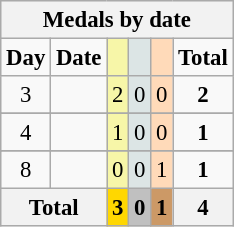<table class="wikitable" style="font-size:95%">
<tr style="background:#efefef;">
<th colspan=6><strong>Medals by date</strong></th>
</tr>
<tr style="text-align:center;">
<td><strong>Day</strong></td>
<td><strong>Date</strong></td>
<td style="background:#F7F6A8;"></td>
<td style="background:#DCE5E5;"></td>
<td style="background:#FFDAB9;"></td>
<td><strong>Total</strong></td>
</tr>
<tr style="text-align:center;">
<td>3</td>
<td></td>
<td style="background:#F7F6A8;">2</td>
<td style="background:#DCE5E5;">0</td>
<td style="background:#FFDAB9;">0</td>
<td><strong>2</strong></td>
</tr>
<tr>
</tr>
<tr style="text-align:center;">
<td>4</td>
<td></td>
<td style="background:#F7F6A8;">1</td>
<td style="background:#DCE5E5;">0</td>
<td style="background:#FFDAB9;">0</td>
<td><strong>1</strong></td>
</tr>
<tr>
</tr>
<tr style="text-align:center;">
<td>8</td>
<td></td>
<td style="background:#F7F6A8;">0</td>
<td style="background:#DCE5E5;">0</td>
<td style="background:#FFDAB9;">1</td>
<td><strong>1</strong></td>
</tr>
<tr>
<th colspan="2"><strong>Total</strong></th>
<th style="background:gold;"><strong>3</strong></th>
<th style="background:silver;"><strong>0</strong></th>
<th style="background:#c96;"><strong>1</strong></th>
<th><strong>4</strong></th>
</tr>
</table>
